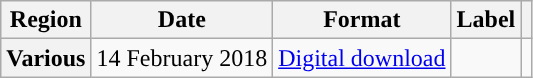<table class="wikitable plainrowheaders">
<tr>
<th scope="col">Region</th>
<th scope="col">Date</th>
<th scope="col">Format</th>
<th scope="col">Label</th>
<th scope="col"></th>
</tr>
<tr>
<th scope="row">Various</th>
<td>14 February 2018</td>
<td><a href='#'>Digital download</a></td>
<td></td>
<td style="text-align:center"></td>
</tr>
</table>
